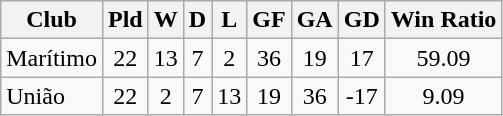<table class="wikitable sortable" style="text-align:center;">
<tr>
<th>Club</th>
<th>Pld</th>
<th>W</th>
<th>D</th>
<th>L</th>
<th>GF</th>
<th>GA</th>
<th>GD</th>
<th>Win Ratio</th>
</tr>
<tr>
<td style="text-align:left;">Marítimo</td>
<td>22</td>
<td>13</td>
<td>7</td>
<td>2</td>
<td>36</td>
<td>19</td>
<td>17</td>
<td>59.09</td>
</tr>
<tr>
<td style="text-align:left;">União</td>
<td>22</td>
<td>2</td>
<td>7</td>
<td>13</td>
<td>19</td>
<td>36</td>
<td>-17</td>
<td>9.09</td>
</tr>
</table>
